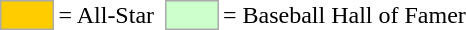<table>
<tr>
<td style="background-color:#FFCC00; border:1px solid #aaaaaa; width:2em;"></td>
<td>= All-Star</td>
<td></td>
<td style="background-color:#CCFFCC; border:1px solid #aaaaaa; width:2em;"></td>
<td>= Baseball Hall of Famer</td>
</tr>
</table>
